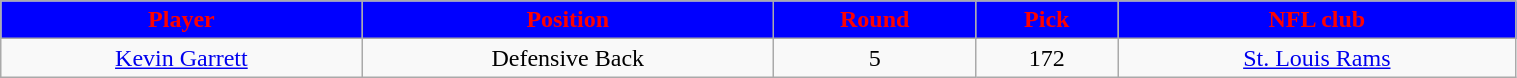<table class="wikitable" width="80%">
<tr align="center"  style="background:blue;color:red;">
<td><strong>Player</strong></td>
<td><strong>Position</strong></td>
<td><strong>Round</strong></td>
<td><strong>Pick</strong></td>
<td><strong>NFL club</strong></td>
</tr>
<tr align="center" bgcolor="">
<td><a href='#'>Kevin Garrett</a></td>
<td>Defensive Back</td>
<td>5</td>
<td>172</td>
<td><a href='#'>St. Louis Rams</a></td>
</tr>
</table>
